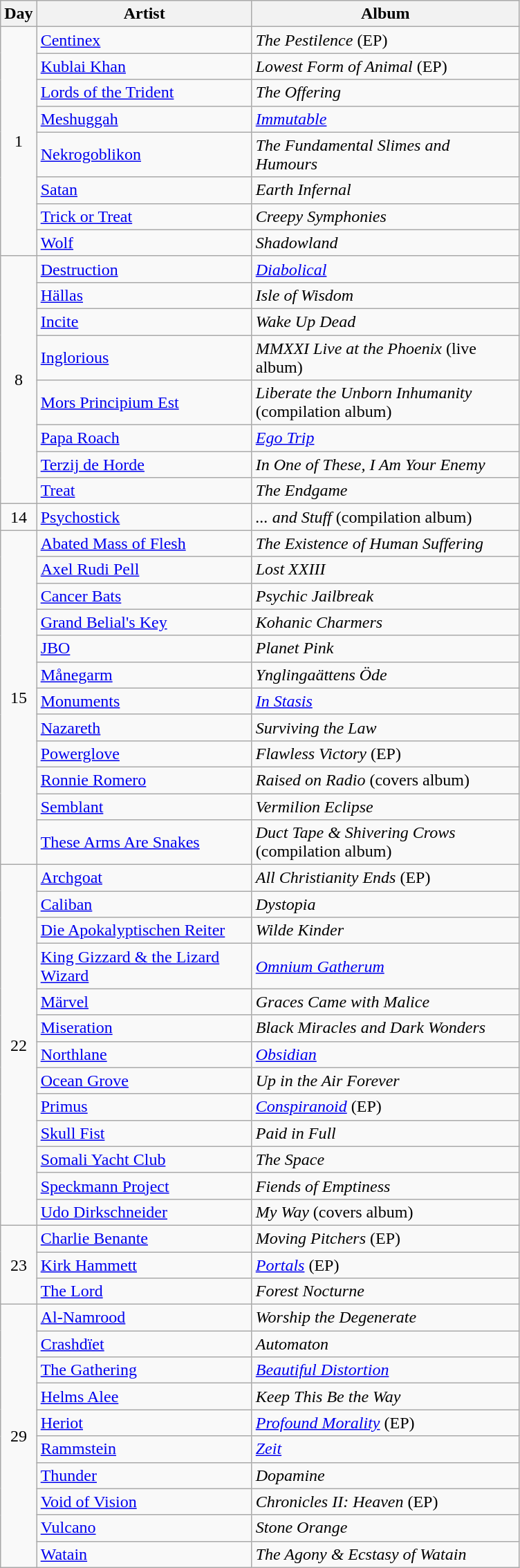<table class="wikitable" id="table_April">
<tr>
<th style="width:20px;">Day</th>
<th style="width:200px;">Artist</th>
<th style="width:250px;">Album</th>
</tr>
<tr>
<td style="text-align:center;" rowspan="8">1</td>
<td><a href='#'>Centinex</a></td>
<td><em>The Pestilence</em> (EP)</td>
</tr>
<tr>
<td><a href='#'>Kublai Khan</a></td>
<td><em>Lowest Form of Animal</em> (EP)</td>
</tr>
<tr>
<td><a href='#'>Lords of the Trident</a></td>
<td><em>The Offering</em></td>
</tr>
<tr>
<td><a href='#'>Meshuggah</a></td>
<td><em><a href='#'>Immutable</a></em></td>
</tr>
<tr>
<td><a href='#'>Nekrogoblikon</a></td>
<td><em>The Fundamental Slimes and Humours</em></td>
</tr>
<tr>
<td><a href='#'>Satan</a></td>
<td><em>Earth Infernal</em></td>
</tr>
<tr>
<td><a href='#'>Trick or Treat</a></td>
<td><em>Creepy Symphonies</em></td>
</tr>
<tr>
<td><a href='#'>Wolf</a></td>
<td><em>Shadowland</em></td>
</tr>
<tr>
<td style="text-align:center;" rowspan="8">8</td>
<td><a href='#'>Destruction</a></td>
<td><em><a href='#'>Diabolical</a></em></td>
</tr>
<tr>
<td><a href='#'>Hällas</a></td>
<td><em>Isle of Wisdom</em></td>
</tr>
<tr>
<td><a href='#'>Incite</a></td>
<td><em>Wake Up Dead</em></td>
</tr>
<tr>
<td><a href='#'>Inglorious</a></td>
<td><em>MMXXI Live at the Phoenix</em> (live album)</td>
</tr>
<tr>
<td><a href='#'>Mors Principium Est</a></td>
<td><em>Liberate the Unborn Inhumanity</em> (compilation album)</td>
</tr>
<tr>
<td><a href='#'>Papa Roach</a></td>
<td><em><a href='#'>Ego Trip</a></em></td>
</tr>
<tr>
<td><a href='#'>Terzij de Horde</a></td>
<td><em>In One of These, I Am Your Enemy</em></td>
</tr>
<tr>
<td><a href='#'>Treat</a></td>
<td><em>The Endgame</em></td>
</tr>
<tr>
<td style="text-align:center;" rowspan="1">14</td>
<td><a href='#'>Psychostick</a></td>
<td><em>... and Stuff</em> (compilation album)</td>
</tr>
<tr>
<td style="text-align:center;" rowspan="12">15</td>
<td><a href='#'>Abated Mass of Flesh</a></td>
<td><em>The Existence of Human Suffering</em></td>
</tr>
<tr>
<td><a href='#'>Axel Rudi Pell</a></td>
<td><em>Lost XXIII</em></td>
</tr>
<tr>
<td><a href='#'>Cancer Bats</a></td>
<td><em>Psychic Jailbreak</em></td>
</tr>
<tr>
<td><a href='#'>Grand Belial's Key</a></td>
<td><em>Kohanic Charmers</em></td>
</tr>
<tr>
<td><a href='#'>JBO</a></td>
<td><em>Planet Pink</em></td>
</tr>
<tr>
<td><a href='#'>Månegarm</a></td>
<td><em>Ynglingaättens Öde</em></td>
</tr>
<tr>
<td><a href='#'>Monuments</a></td>
<td><em><a href='#'>In Stasis</a></em></td>
</tr>
<tr>
<td><a href='#'>Nazareth</a></td>
<td><em>Surviving the Law</em></td>
</tr>
<tr>
<td><a href='#'>Powerglove</a></td>
<td><em>Flawless Victory</em> (EP)</td>
</tr>
<tr>
<td><a href='#'>Ronnie Romero</a></td>
<td><em>Raised on Radio</em> (covers album)</td>
</tr>
<tr>
<td><a href='#'>Semblant</a></td>
<td><em>Vermilion Eclipse</em></td>
</tr>
<tr>
<td><a href='#'>These Arms Are Snakes</a></td>
<td><em>Duct Tape & Shivering Crows</em> (compilation album)</td>
</tr>
<tr>
<td style="text-align:center;" rowspan="13">22</td>
<td><a href='#'>Archgoat</a></td>
<td><em>All Christianity Ends</em> (EP)</td>
</tr>
<tr>
<td><a href='#'>Caliban</a></td>
<td><em>Dystopia</em></td>
</tr>
<tr>
<td><a href='#'>Die Apokalyptischen Reiter</a></td>
<td><em>Wilde Kinder</em></td>
</tr>
<tr>
<td><a href='#'>King Gizzard & the Lizard Wizard</a></td>
<td><em><a href='#'>Omnium Gatherum</a></em></td>
</tr>
<tr>
<td><a href='#'>Märvel</a></td>
<td><em>Graces Came with Malice</em></td>
</tr>
<tr>
<td><a href='#'>Miseration</a></td>
<td><em>Black Miracles and Dark Wonders</em></td>
</tr>
<tr>
<td><a href='#'>Northlane</a></td>
<td><em><a href='#'>Obsidian</a></em></td>
</tr>
<tr>
<td><a href='#'>Ocean Grove</a></td>
<td><em>Up in the Air Forever</em></td>
</tr>
<tr>
<td><a href='#'>Primus</a></td>
<td><em><a href='#'>Conspiranoid</a></em> (EP)</td>
</tr>
<tr>
<td><a href='#'>Skull Fist</a></td>
<td><em>Paid in Full</em></td>
</tr>
<tr>
<td><a href='#'>Somali Yacht Club</a></td>
<td><em>The Space</em></td>
</tr>
<tr>
<td><a href='#'>Speckmann Project</a></td>
<td><em>Fiends of Emptiness</em></td>
</tr>
<tr>
<td><a href='#'>Udo Dirkschneider</a></td>
<td><em>My Way</em> (covers album)</td>
</tr>
<tr>
<td style="text-align:center;" rowspan="3">23</td>
<td><a href='#'>Charlie Benante</a></td>
<td><em>Moving Pitchers</em> (EP)</td>
</tr>
<tr>
<td><a href='#'>Kirk Hammett</a></td>
<td><em><a href='#'>Portals</a></em> (EP)</td>
</tr>
<tr>
<td><a href='#'>The Lord</a></td>
<td><em>Forest Nocturne</em></td>
</tr>
<tr>
<td rowspan="10" style="text-align:center;">29</td>
<td><a href='#'>Al-Namrood</a></td>
<td><em>Worship the Degenerate</em></td>
</tr>
<tr>
<td><a href='#'>Crashdïet</a></td>
<td><em>Automaton</em></td>
</tr>
<tr>
<td><a href='#'>The Gathering</a></td>
<td><em><a href='#'>Beautiful Distortion</a></em></td>
</tr>
<tr>
<td><a href='#'>Helms Alee</a></td>
<td><em>Keep This Be the Way</em></td>
</tr>
<tr>
<td><a href='#'>Heriot</a></td>
<td><em><a href='#'>Profound Morality</a></em> (EP)</td>
</tr>
<tr>
<td><a href='#'>Rammstein</a></td>
<td><em><a href='#'>Zeit</a></em></td>
</tr>
<tr>
<td><a href='#'>Thunder</a></td>
<td><em>Dopamine</em></td>
</tr>
<tr>
<td><a href='#'>Void of Vision</a></td>
<td><em>Chronicles II: Heaven</em> (EP)</td>
</tr>
<tr>
<td><a href='#'>Vulcano</a></td>
<td><em>Stone Orange</em></td>
</tr>
<tr>
<td><a href='#'>Watain</a></td>
<td><em>The Agony & Ecstasy of Watain</em></td>
</tr>
</table>
